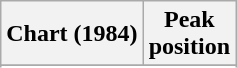<table class="wikitable sortable plainrowheaders">
<tr>
<th>Chart (1984)</th>
<th>Peak<br>position</th>
</tr>
<tr>
</tr>
<tr>
</tr>
</table>
